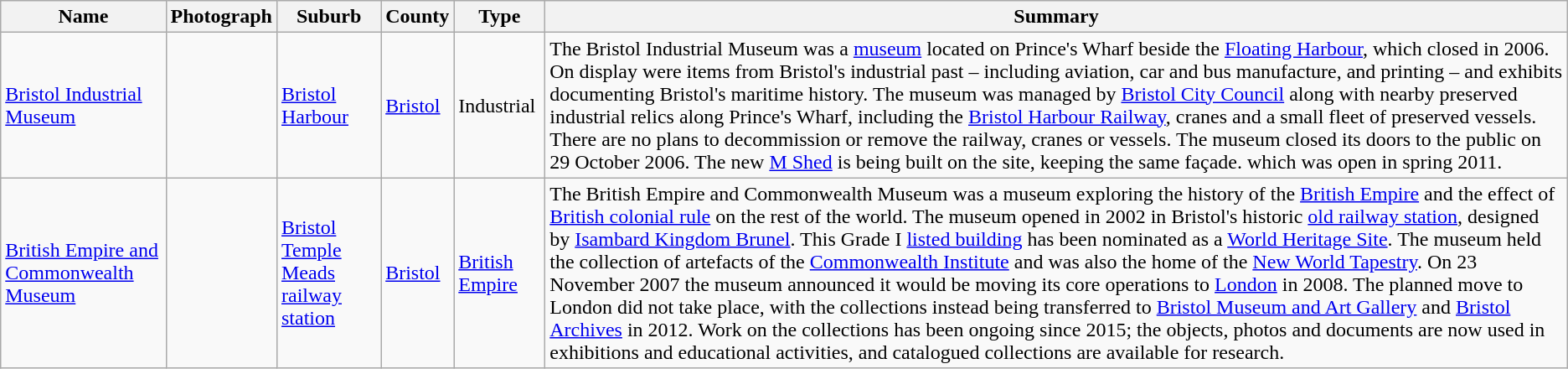<table class="wikitable sortable">
<tr>
<th>Name</th>
<th class="unsortable">Photograph</th>
<th>Suburb</th>
<th>County</th>
<th>Type</th>
<th class="unsortable">Summary</th>
</tr>
<tr>
<td><a href='#'>Bristol Industrial Museum</a></td>
<td></td>
<td><a href='#'>Bristol Harbour</a><br><small></small></td>
<td><a href='#'>Bristol</a></td>
<td>Industrial</td>
<td>The Bristol Industrial Museum was a <a href='#'>museum</a> located on Prince's Wharf beside the <a href='#'>Floating Harbour</a>, which closed in 2006. On display were items from Bristol's industrial past – including aviation, car and bus manufacture, and printing – and exhibits documenting Bristol's maritime history. The museum was managed by <a href='#'>Bristol City Council</a> along with nearby preserved industrial relics along Prince's Wharf, including the <a href='#'>Bristol Harbour Railway</a>, cranes and a small fleet of preserved vessels. There are no plans to decommission or remove the railway, cranes or vessels. The museum closed its doors to the public on 29 October 2006. The new <a href='#'>M Shed</a> is being built on the site, keeping the same façade. which was open in spring 2011.</td>
</tr>
<tr>
<td><a href='#'>British Empire and Commonwealth Museum</a></td>
<td></td>
<td><a href='#'>Bristol Temple Meads railway station</a><br><small></small></td>
<td><a href='#'>Bristol</a></td>
<td><a href='#'>British Empire</a></td>
<td>The British Empire and Commonwealth Museum was a museum exploring the history of the <a href='#'>British Empire</a> and the effect of <a href='#'>British colonial rule</a> on the rest of the world. The museum opened in 2002 in Bristol's historic <a href='#'>old railway station</a>, designed by <a href='#'>Isambard Kingdom Brunel</a>. This Grade I <a href='#'>listed building</a> has been nominated as a <a href='#'>World Heritage Site</a>. The museum held the collection of artefacts of the <a href='#'>Commonwealth Institute</a> and was also the home of the <a href='#'>New World Tapestry</a>. On 23 November 2007 the museum announced it would be moving its core operations to <a href='#'>London</a> in 2008. The planned move to London did not take place, with the collections instead being transferred to <a href='#'>Bristol Museum and Art Gallery</a> and <a href='#'>Bristol Archives</a> in 2012. Work on the collections has been ongoing since 2015; the objects, photos and documents are now used in exhibitions and educational activities, and catalogued collections are available for research.</td>
</tr>
</table>
